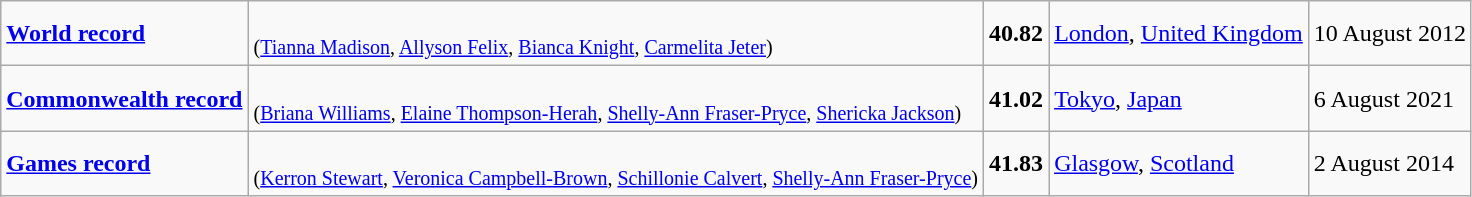<table class="wikitable">
<tr>
<td><a href='#'><strong>World record</strong></a></td>
<td><br><small>(<a href='#'>Tianna Madison</a>, <a href='#'>Allyson Felix</a>, <a href='#'>Bianca Knight</a>, <a href='#'>Carmelita Jeter</a>)</small></td>
<td><strong>40.82</strong></td>
<td><a href='#'>London</a>, <a href='#'>United Kingdom</a></td>
<td>10 August 2012</td>
</tr>
<tr>
<td><a href='#'><strong>Commonwealth record</strong></a></td>
<td><br><small>(<a href='#'>Briana Williams</a>, <a href='#'>Elaine Thompson-Herah</a>, <a href='#'>Shelly-Ann Fraser-Pryce</a>, <a href='#'>Shericka Jackson</a>)</small></td>
<td><strong>41.02 </strong></td>
<td><a href='#'>Tokyo</a>, <a href='#'>Japan</a></td>
<td>6 August 2021</td>
</tr>
<tr>
<td><a href='#'><strong>Games record</strong></a></td>
<td><br><small>(<a href='#'>Kerron Stewart</a>, <a href='#'>Veronica Campbell-Brown</a>, <a href='#'>Schillonie Calvert</a>, <a href='#'>Shelly-Ann Fraser-Pryce</a>)</small></td>
<td><strong>41.83</strong></td>
<td><a href='#'>Glasgow</a>, <a href='#'>Scotland</a></td>
<td>2 August 2014</td>
</tr>
</table>
